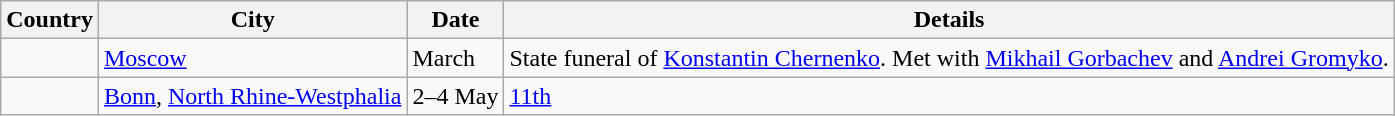<table class="wikitable sortable">
<tr>
<th>Country</th>
<th>City</th>
<th>Date</th>
<th>Details</th>
</tr>
<tr>
<td></td>
<td><a href='#'>Moscow</a></td>
<td>March</td>
<td>State funeral of <a href='#'>Konstantin Chernenko</a>. Met with <a href='#'>Mikhail Gorbachev</a> and <a href='#'>Andrei Gromyko</a>.</td>
</tr>
<tr>
<td></td>
<td data-sort-value="1985"><a href='#'>Bonn</a>, <a href='#'>North Rhine-Westphalia</a></td>
<td>2–4 May</td>
<td><a href='#'>11th</a></td>
</tr>
</table>
